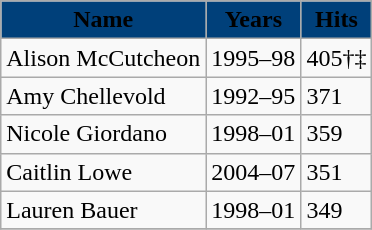<table class="wikitable">
<tr>
<th style="background:#00407a;"><span>Name</span></th>
<th style="background:#00407a;"><span>Years</span></th>
<th style="background:#00407a;"><span>Hits</span></th>
</tr>
<tr>
<td>Alison McCutcheon</td>
<td>1995–98</td>
<td>405†‡</td>
</tr>
<tr>
<td>Amy Chellevold</td>
<td>1992–95</td>
<td>371</td>
</tr>
<tr>
<td>Nicole Giordano</td>
<td>1998–01</td>
<td>359</td>
</tr>
<tr>
<td>Caitlin Lowe</td>
<td>2004–07</td>
<td>351</td>
</tr>
<tr>
<td>Lauren Bauer</td>
<td>1998–01</td>
<td>349</td>
</tr>
<tr>
</tr>
</table>
